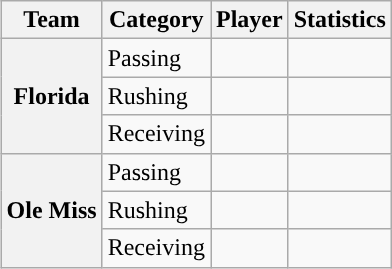<table class="wikitable" style="float:right">
<tr>
<th>Team</th>
<th>Category</th>
<th>Player</th>
<th>Statistics</th>
</tr>
<tr>
<th rowspan=3>Florida</th>
<td>Passing</td>
<td></td>
<td></td>
</tr>
<tr>
<td>Rushing</td>
<td></td>
<td></td>
</tr>
<tr>
<td>Receiving</td>
<td></td>
<td></td>
</tr>
<tr>
<th rowspan=3>Ole Miss</th>
<td>Passing</td>
<td></td>
<td></td>
</tr>
<tr>
<td>Rushing</td>
<td></td>
<td></td>
</tr>
<tr>
<td>Receiving</td>
<td></td>
<td></td>
</tr>
</table>
